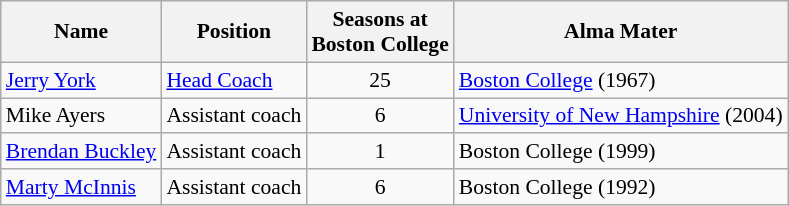<table class="wikitable" border="1" style="font-size:90%;">
<tr>
<th>Name</th>
<th>Position</th>
<th>Seasons at<br>Boston College</th>
<th>Alma Mater</th>
</tr>
<tr>
<td><a href='#'>Jerry York</a></td>
<td><a href='#'>Head Coach</a></td>
<td align=center>25</td>
<td><a href='#'>Boston College</a> (1967)</td>
</tr>
<tr>
<td>Mike Ayers</td>
<td>Assistant coach</td>
<td align=center>6</td>
<td><a href='#'>University of New Hampshire</a> (2004)</td>
</tr>
<tr>
<td><a href='#'>Brendan Buckley</a></td>
<td>Assistant coach</td>
<td align=center>1</td>
<td>Boston College (1999)</td>
</tr>
<tr>
<td><a href='#'>Marty McInnis</a></td>
<td>Assistant coach</td>
<td align=center>6</td>
<td>Boston College (1992)</td>
</tr>
</table>
